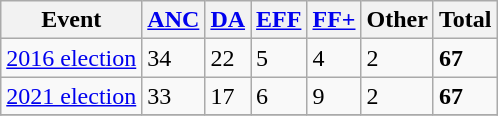<table class="wikitable">
<tr>
<th>Event</th>
<th><a href='#'>ANC</a></th>
<th><a href='#'>DA</a></th>
<th><a href='#'>EFF</a></th>
<th><a href='#'>FF+</a></th>
<th>Other</th>
<th>Total</th>
</tr>
<tr>
<td><a href='#'>2016 election</a></td>
<td>34</td>
<td>22</td>
<td>5</td>
<td>4</td>
<td>2</td>
<td><strong>67</strong></td>
</tr>
<tr>
<td><a href='#'>2021 election</a></td>
<td>33</td>
<td>17</td>
<td>6</td>
<td>9</td>
<td>2</td>
<td><strong>67</strong></td>
</tr>
<tr>
</tr>
</table>
